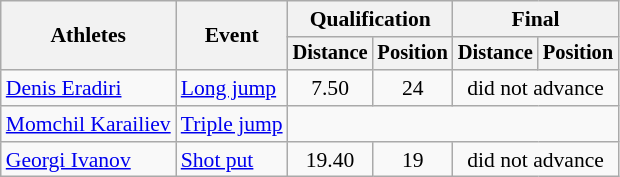<table class=wikitable style="font-size:90%">
<tr>
<th rowspan="2">Athletes</th>
<th rowspan="2">Event</th>
<th colspan="2">Qualification</th>
<th colspan="2">Final</th>
</tr>
<tr style="font-size:95%">
<th>Distance</th>
<th>Position</th>
<th>Distance</th>
<th>Position</th>
</tr>
<tr>
<td><a href='#'>Denis Eradiri</a></td>
<td><a href='#'>Long jump</a></td>
<td align=center>7.50</td>
<td align=center>24</td>
<td align=center colspan=2>did not advance</td>
</tr>
<tr>
<td><a href='#'>Momchil Karailiev</a></td>
<td><a href='#'>Triple jump</a></td>
<td align=center colspan=4></td>
</tr>
<tr>
<td><a href='#'>Georgi Ivanov</a></td>
<td><a href='#'>Shot put</a></td>
<td align=center>19.40 </td>
<td align=center>19</td>
<td align=center colspan=2>did not advance</td>
</tr>
</table>
